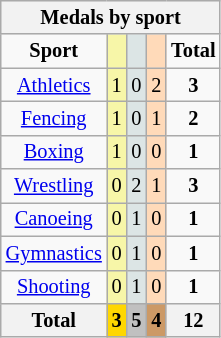<table class="wikitable" style=font-size:85%;float:center;text-align:center>
<tr style="background:#efefef;">
<th colspan=5><strong>Medals by sport</strong></th>
</tr>
<tr align=center>
<td><strong>Sport</strong></td>
<td bgcolor=#f7f6a8></td>
<td bgcolor=#dce5e5></td>
<td bgcolor=#ffdab9></td>
<td><strong>Total</strong></td>
</tr>
<tr align=center>
<td><a href='#'>Athletics</a></td>
<td style="background:#F7F6A8;">1</td>
<td style="background:#DCE5E5;">0</td>
<td style="background:#FFDAB9;">2</td>
<td><strong>3</strong></td>
</tr>
<tr align=center>
<td><a href='#'>Fencing</a></td>
<td style="background:#F7F6A8;">1</td>
<td style="background:#DCE5E5;">0</td>
<td style="background:#FFDAB9;">1</td>
<td><strong>2</strong></td>
</tr>
<tr align=center>
<td><a href='#'>Boxing</a></td>
<td style="background:#F7F6A8;">1</td>
<td style="background:#DCE5E5;">0</td>
<td style="background:#FFDAB9;">0</td>
<td><strong>1</strong></td>
</tr>
<tr align=center>
<td><a href='#'>Wrestling</a></td>
<td style="background:#F7F6A8;">0</td>
<td style="background:#DCE5E5;">2</td>
<td style="background:#FFDAB9;">1</td>
<td><strong>3</strong></td>
</tr>
<tr align=center>
<td><a href='#'>Canoeing</a></td>
<td style="background:#F7F6A8;">0</td>
<td style="background:#DCE5E5;">1</td>
<td style="background:#FFDAB9;">0</td>
<td><strong>1</strong></td>
</tr>
<tr align=center>
<td><a href='#'>Gymnastics</a></td>
<td style="background:#F7F6A8;">0</td>
<td style="background:#DCE5E5;">1</td>
<td style="background:#FFDAB9;">0</td>
<td><strong>1</strong></td>
</tr>
<tr align=center>
<td><a href='#'>Shooting</a></td>
<td style="background:#F7F6A8;">0</td>
<td style="background:#DCE5E5;">1</td>
<td style="background:#FFDAB9;">0</td>
<td><strong>1</strong></td>
</tr>
<tr align=center>
<th><strong>Total</strong></th>
<th style="background:gold;"><strong>3</strong></th>
<th style="background:silver;"><strong>5</strong></th>
<th style="background:#c96;"><strong>4</strong></th>
<th><strong>12</strong></th>
</tr>
</table>
